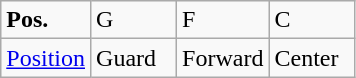<table class="wikitable">
<tr>
<td width="50"><strong>Pos.</strong></td>
<td width="50">G</td>
<td width="50">F</td>
<td width="50">C</td>
</tr>
<tr>
<td><a href='#'>Position</a></td>
<td>Guard</td>
<td>Forward</td>
<td>Center</td>
</tr>
</table>
